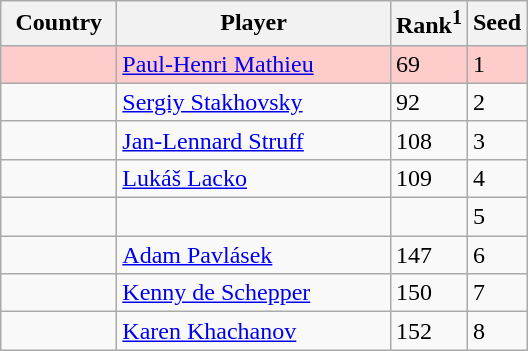<table class="sortable wikitable">
<tr>
<th width="70">Country</th>
<th width="175">Player</th>
<th>Rank<sup>1</sup></th>
<th>Seed</th>
</tr>
<tr style="background:#fcc;">
<td></td>
<td><a href='#'>Paul-Henri Mathieu</a></td>
<td>69</td>
<td>1</td>
</tr>
<tr>
<td></td>
<td><a href='#'>Sergiy Stakhovsky</a></td>
<td>92</td>
<td>2</td>
</tr>
<tr>
<td></td>
<td><a href='#'>Jan-Lennard Struff</a></td>
<td>108</td>
<td>3</td>
</tr>
<tr>
<td></td>
<td><a href='#'>Lukáš Lacko</a></td>
<td>109</td>
<td>4</td>
</tr>
<tr>
<td></td>
<td></td>
<td></td>
<td>5</td>
</tr>
<tr>
<td></td>
<td><a href='#'>Adam Pavlásek</a></td>
<td>147</td>
<td>6</td>
</tr>
<tr>
<td></td>
<td><a href='#'>Kenny de Schepper</a></td>
<td>150</td>
<td>7</td>
</tr>
<tr>
<td></td>
<td><a href='#'>Karen Khachanov</a></td>
<td>152</td>
<td>8</td>
</tr>
</table>
